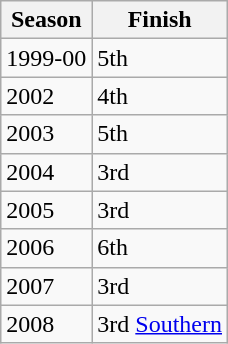<table class="wikitable">
<tr>
<th>Season</th>
<th>Finish</th>
</tr>
<tr>
<td>1999-00</td>
<td>5th</td>
</tr>
<tr>
<td>2002</td>
<td>4th</td>
</tr>
<tr>
<td>2003</td>
<td>5th</td>
</tr>
<tr>
<td>2004</td>
<td>3rd</td>
</tr>
<tr>
<td>2005</td>
<td>3rd</td>
</tr>
<tr>
<td>2006</td>
<td>6th</td>
</tr>
<tr>
<td>2007</td>
<td>3rd</td>
</tr>
<tr>
<td>2008</td>
<td>3rd <a href='#'>Southern</a></td>
</tr>
</table>
